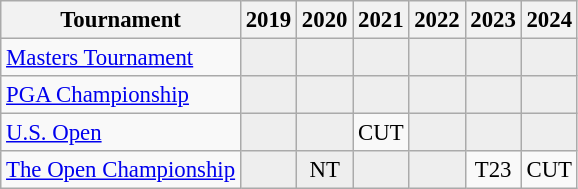<table class="wikitable" style="font-size:95%;text-align:center;">
<tr>
<th>Tournament</th>
<th>2019</th>
<th>2020</th>
<th>2021</th>
<th>2022</th>
<th>2023</th>
<th>2024</th>
</tr>
<tr>
<td align=left><a href='#'>Masters Tournament</a></td>
<td style="background:#eeeeee;"></td>
<td style="background:#eeeeee;"></td>
<td style="background:#eeeeee;"></td>
<td style="background:#eeeeee;"></td>
<td style="background:#eeeeee;"></td>
<td style="background:#eeeeee;"></td>
</tr>
<tr>
<td align=left><a href='#'>PGA Championship</a></td>
<td style="background:#eeeeee;"></td>
<td style="background:#eeeeee;"></td>
<td style="background:#eeeeee;"></td>
<td style="background:#eeeeee;"></td>
<td style="background:#eeeeee;"></td>
<td style="background:#eeeeee;"></td>
</tr>
<tr>
<td align=left><a href='#'>U.S. Open</a></td>
<td style="background:#eeeeee;"></td>
<td style="background:#eeeeee;"></td>
<td>CUT</td>
<td style="background:#eeeeee;"></td>
<td style="background:#eeeeee;"></td>
<td style="background:#eeeeee;"></td>
</tr>
<tr>
<td align=left><a href='#'>The Open Championship</a></td>
<td style="background:#eeeeee;"></td>
<td style="background:#eeeeee;">NT</td>
<td style="background:#eeeeee;"></td>
<td style="background:#eeeeee;"></td>
<td>T23</td>
<td>CUT</td>
</tr>
</table>
